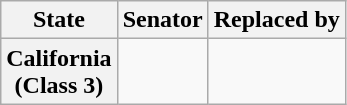<table class="wikitable sortable plainrowheaders">
<tr>
<th scope="col">State</th>
<th scope="col">Senator</th>
<th scope="col">Replaced by</th>
</tr>
<tr>
<th>California<br>(Class 3)</th>
<td></td>
<td></td>
</tr>
</table>
